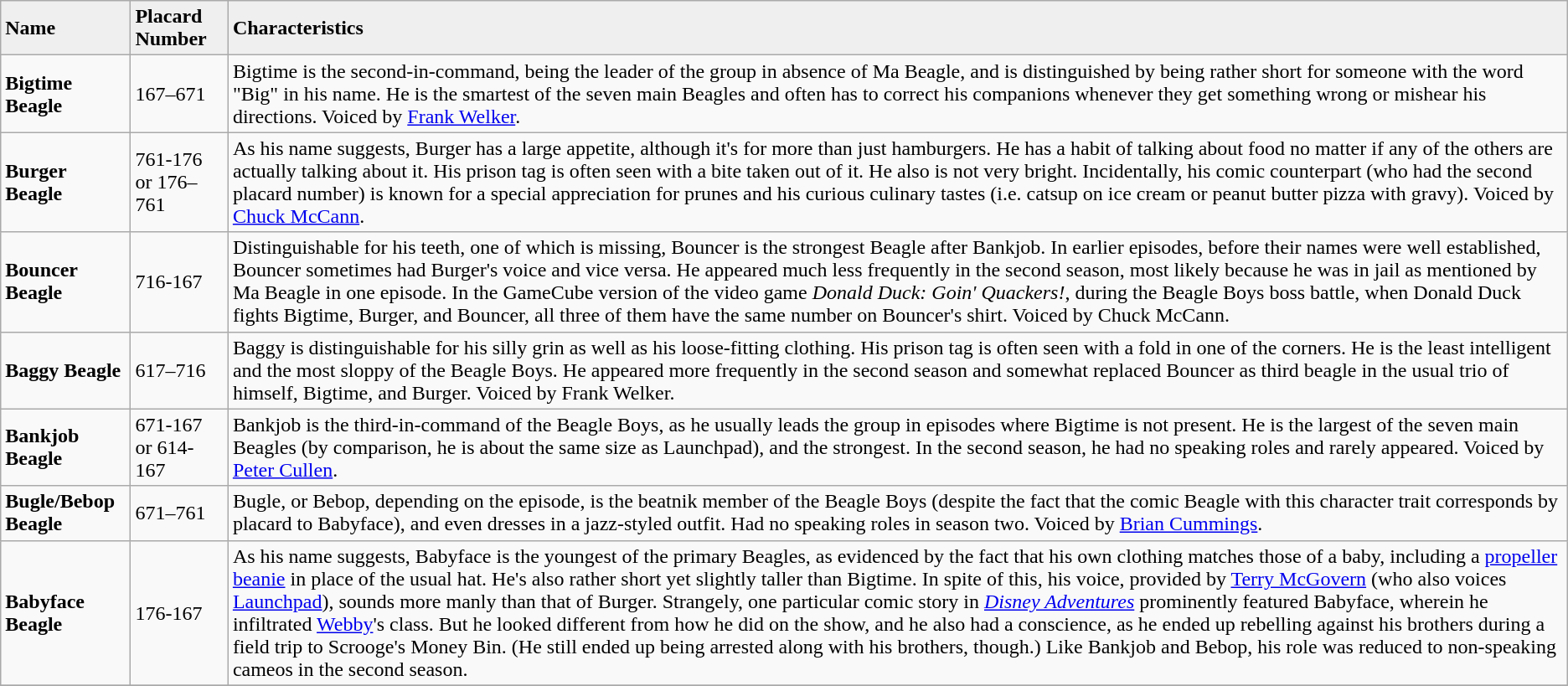<table class="wikitable">
<tr style="background:#EFEFEF">
<td><strong>Name</strong></td>
<td><strong>Placard Number</strong></td>
<td><strong>Characteristics</strong></td>
</tr>
<tr>
<td><strong>Bigtime Beagle</strong></td>
<td>167–671</td>
<td>Bigtime is the second-in-command, being the leader of the group in absence of Ma Beagle, and is distinguished by being rather short for someone with the word "Big" in his name. He is the smartest of the seven main Beagles and often has to correct his companions whenever they get something wrong or mishear his directions. Voiced by <a href='#'>Frank Welker</a>.</td>
</tr>
<tr>
<td><strong>Burger Beagle</strong></td>
<td>761-176 or 176–761</td>
<td>As his name suggests, Burger has a large appetite, although it's for more than just hamburgers. He has a habit of talking about food no matter if any of the others are actually talking about it. His prison tag is often seen with a bite taken out of it. He also is not very bright. Incidentally, his comic counterpart (who had the second placard number) is known for a special appreciation for prunes and his curious culinary tastes (i.e. catsup on ice cream or peanut butter pizza with gravy). Voiced by <a href='#'>Chuck McCann</a>.</td>
</tr>
<tr>
<td><strong>Bouncer Beagle</strong></td>
<td>716-167</td>
<td>Distinguishable for his teeth, one of which is missing, Bouncer is the strongest Beagle after Bankjob. In earlier episodes, before their names were well established, Bouncer sometimes had Burger's voice and vice versa. He appeared much less frequently in the second season, most likely because he was in jail as mentioned by Ma Beagle in one episode. In the GameCube version of the video game <em>Donald Duck: Goin' Quackers!</em>, during the Beagle Boys boss battle, when Donald Duck fights Bigtime, Burger, and Bouncer, all three of them have the same number on Bouncer's shirt. Voiced by Chuck McCann.</td>
</tr>
<tr>
<td><strong>Baggy Beagle</strong></td>
<td>617–716</td>
<td>Baggy is distinguishable for his silly grin as well as his loose-fitting clothing. His prison tag is often seen with a fold in one of the corners. He is the least intelligent and the most sloppy of the Beagle Boys. He appeared more frequently in the second season and somewhat replaced Bouncer as third beagle in the usual trio of himself, Bigtime, and Burger. Voiced by Frank Welker.</td>
</tr>
<tr>
<td><strong>Bankjob Beagle</strong></td>
<td>671-167 or 614-167</td>
<td>Bankjob is the third-in-command of the Beagle Boys, as he usually leads the group in episodes where Bigtime is not present. He is the largest of the seven main Beagles (by comparison, he is about the same size as Launchpad), and the strongest. In the second season, he had no speaking roles and rarely appeared. Voiced by <a href='#'>Peter Cullen</a>.</td>
</tr>
<tr>
<td><strong>Bugle/Bebop Beagle</strong></td>
<td>671–761</td>
<td>Bugle, or Bebop, depending on the episode, is the beatnik member of the Beagle Boys (despite the fact that the comic Beagle with this character trait corresponds by placard to Babyface), and even dresses in a jazz-styled outfit. Had no speaking roles in season two. Voiced by <a href='#'>Brian Cummings</a>.</td>
</tr>
<tr>
<td><strong>Babyface Beagle</strong></td>
<td>176-167</td>
<td>As his name suggests, Babyface is the youngest of the primary Beagles, as evidenced by the fact that his own clothing matches those of a baby, including a <a href='#'>propeller beanie</a> in place of the usual hat. He's also rather short yet slightly taller than Bigtime. In spite of this, his voice, provided by <a href='#'>Terry McGovern</a> (who also voices <a href='#'>Launchpad</a>), sounds more manly than that of Burger. Strangely, one particular comic story in <em><a href='#'>Disney Adventures</a></em> prominently featured Babyface, wherein he infiltrated <a href='#'>Webby</a>'s class. But he looked different from how he did on the show, and he also had a conscience, as he ended up rebelling against his brothers during a field trip to Scrooge's Money Bin. (He still ended up being arrested along with his brothers, though.) Like Bankjob and Bebop, his role was reduced to non-speaking cameos in the second season.</td>
</tr>
<tr>
</tr>
</table>
